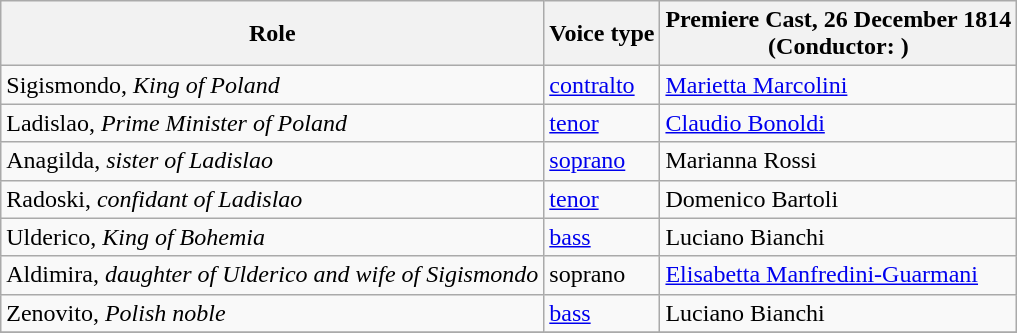<table class="wikitable">
<tr>
<th>Role</th>
<th>Voice type</th>
<th>Premiere Cast, 26 December 1814<br>(Conductor: )</th>
</tr>
<tr>
<td>Sigismondo, <em>King of Poland</em></td>
<td><a href='#'>contralto</a></td>
<td><a href='#'>Marietta Marcolini</a></td>
</tr>
<tr>
<td>Ladislao, <em>Prime Minister of Poland</em></td>
<td><a href='#'>tenor</a></td>
<td><a href='#'>Claudio Bonoldi</a></td>
</tr>
<tr>
<td>Anagilda, <em>sister of  Ladislao</em></td>
<td><a href='#'>soprano</a></td>
<td>Marianna Rossi</td>
</tr>
<tr>
<td>Radoski, <em>confidant of Ladislao</em></td>
<td><a href='#'>tenor</a></td>
<td>Domenico Bartoli</td>
</tr>
<tr>
<td>Ulderico, <em>King of Bohemia</em></td>
<td><a href='#'>bass</a></td>
<td>Luciano Bianchi</td>
</tr>
<tr>
<td>Aldimira, <em>daughter of Ulderico and wife of Sigismondo</em></td>
<td>soprano</td>
<td><a href='#'>Elisabetta Manfredini-Guarmani</a></td>
</tr>
<tr>
<td>Zenovito, <em>Polish noble</em></td>
<td><a href='#'>bass</a></td>
<td>Luciano Bianchi</td>
</tr>
<tr>
</tr>
</table>
